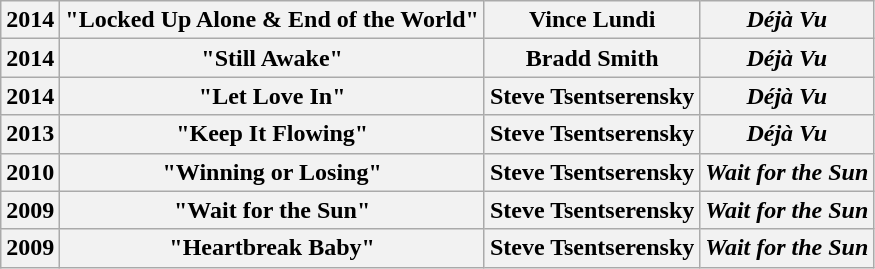<table class="wikitable">
<tr>
<th>2014</th>
<th>"Locked Up Alone & End of the World"</th>
<th>Vince Lundi</th>
<th><em>Déjà Vu</em></th>
</tr>
<tr>
<th>2014</th>
<th>"Still Awake"</th>
<th>Bradd Smith</th>
<th><em>Déjà Vu</em></th>
</tr>
<tr>
<th>2014</th>
<th>"Let Love In"</th>
<th>Steve Tsentserensky</th>
<th><em>Déjà Vu</em></th>
</tr>
<tr>
<th>2013</th>
<th>"Keep It Flowing"</th>
<th>Steve Tsentserensky</th>
<th><em>Déjà Vu</em></th>
</tr>
<tr>
<th>2010</th>
<th>"Winning or Losing"</th>
<th>Steve Tsentserensky</th>
<th><em>Wait for the Sun</em></th>
</tr>
<tr>
<th>2009</th>
<th>"Wait for the Sun"</th>
<th>Steve Tsentserensky</th>
<th><em>Wait for the Sun</em></th>
</tr>
<tr>
<th>2009</th>
<th>"Heartbreak Baby"</th>
<th>Steve Tsentserensky</th>
<th><em>Wait for the Sun</em></th>
</tr>
</table>
